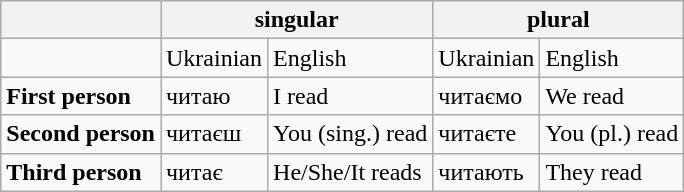<table class="wikitable" align="center">
<tr>
<th></th>
<th colspan="2">singular</th>
<th colspan="2">plural</th>
</tr>
<tr>
<td></td>
<td>Ukrainian</td>
<td>English</td>
<td>Ukrainian</td>
<td>English</td>
</tr>
<tr>
<td><strong>First person</strong></td>
<td>читаю</td>
<td>I read</td>
<td>читаємо</td>
<td>We read</td>
</tr>
<tr>
<td><strong>Second person</strong></td>
<td>читаєш</td>
<td>You (sing.) read</td>
<td>читаєте</td>
<td>You (pl.) read</td>
</tr>
<tr>
<td><strong>Third person</strong></td>
<td>читає</td>
<td>He/She/It reads</td>
<td>читають</td>
<td>They read</td>
</tr>
</table>
